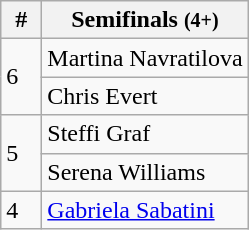<table class="wikitable" style="display:inline-table;">
<tr>
<th width=20>#</th>
<th>Semifinals <small>(4+)</small></th>
</tr>
<tr>
<td rowspan=2>6</td>
<td> Martina Navratilova</td>
</tr>
<tr>
<td> Chris Evert</td>
</tr>
<tr>
<td rowspan=2>5</td>
<td> Steffi Graf</td>
</tr>
<tr>
<td> Serena Williams</td>
</tr>
<tr>
<td>4</td>
<td> <a href='#'>Gabriela Sabatini</a><br></td>
</tr>
</table>
